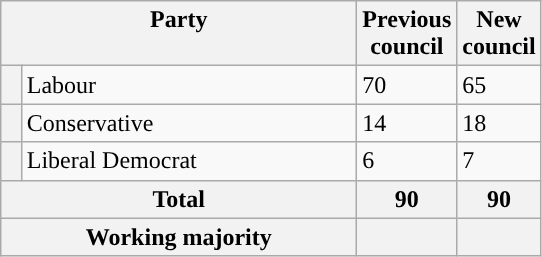<table class="wikitable">
<tr>
<th valign=top colspan="2" style="width: 230px">Party</th>
<th valign=top style="width: 30px">Previous council</th>
<th valign=top style="width: 30px">New council</th>
</tr>
<tr>
<th style="background-color: "></th>
<td>Labour</td>
<td>70</td>
<td>65</td>
</tr>
<tr>
<th style="background-color: "></th>
<td>Conservative</td>
<td>14</td>
<td>18</td>
</tr>
<tr>
<th style="background-color: "></th>
<td>Liberal Democrat</td>
<td>6</td>
<td>7</td>
</tr>
<tr>
<th colspan=2>Total</th>
<th style="text-align: center">90</th>
<th colspan=3>90</th>
</tr>
<tr>
<th colspan=2>Working majority</th>
<th></th>
<th></th>
</tr>
</table>
